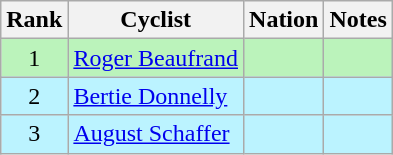<table class="wikitable sortable" style="text-align:center;">
<tr>
<th>Rank</th>
<th>Cyclist</th>
<th>Nation</th>
<th>Notes</th>
</tr>
<tr bgcolor=bbf3bb>
<td>1</td>
<td align=left><a href='#'>Roger Beaufrand</a></td>
<td align=left></td>
<td></td>
</tr>
<tr bgcolor=bbf3ff>
<td>2</td>
<td align=left><a href='#'>Bertie Donnelly</a></td>
<td align=left></td>
<td></td>
</tr>
<tr bgcolor=bbf3ff>
<td>3</td>
<td align=left><a href='#'>August Schaffer</a></td>
<td align=left></td>
<td></td>
</tr>
</table>
